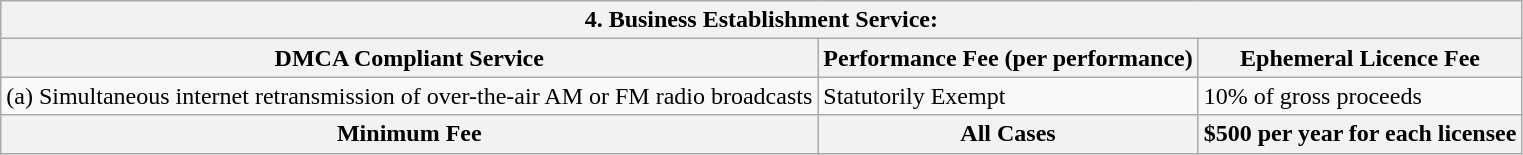<table class="wikitable">
<tr>
<th colspan="3">4. <strong>Business Establishment Service</strong>:</th>
</tr>
<tr>
<th>DMCA Compliant Service</th>
<th>Performance Fee (per performance)</th>
<th>Ephemeral Licence Fee</th>
</tr>
<tr>
<td>(a) Simultaneous internet retransmission of over-the-air AM or FM radio broadcasts</td>
<td>Statutorily Exempt</td>
<td>10% of gross proceeds</td>
</tr>
<tr>
<th>Minimum Fee</th>
<th>All Cases</th>
<th>$500 per year for each licensee</th>
</tr>
</table>
